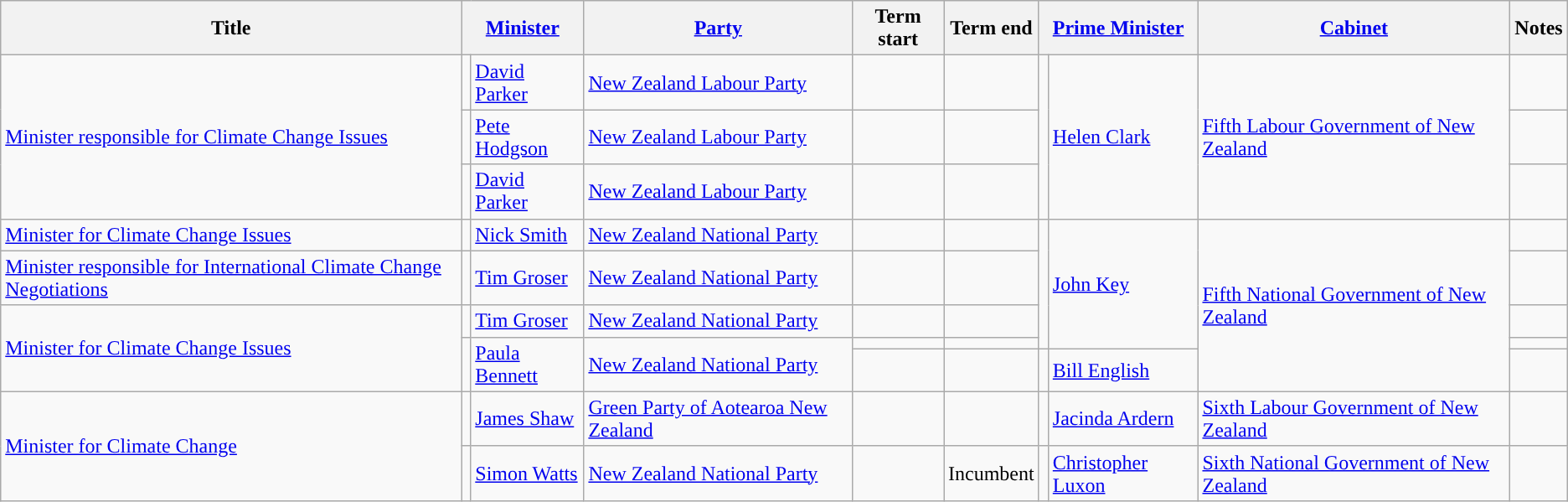<table class="wikitable sortable">
<tr>
<th>Title</th>
<th colspan=2><a href='#'>Minister</a></th>
<th><a href='#'>Party</a></th>
<th>Term start</th>
<th>Term end</th>
<th colspan=2><a href='#'>Prime Minister</a></th>
<th><a href='#'>Cabinet</a></th>
<th class="unsortable">Notes</th>
</tr>
<tr>
<td rowspan=3><a href='#'>Minister responsible for Climate Change Issues</a></td>
<td style="color:inherit;background:"></td>
<td><a href='#'>David Parker</a></td>
<td><a href='#'>New Zealand Labour Party</a></td>
<td></td>
<td></td>
<td rowspan=3 bgcolor=></td>
<td rowspan=3><a href='#'>Helen Clark</a></td>
<td rowspan=3><a href='#'>Fifth Labour Government of New Zealand</a></td>
<td></td>
</tr>
<tr>
<td style="color:inherit;background:"></td>
<td><a href='#'>Pete Hodgson</a></td>
<td><a href='#'>New Zealand Labour Party</a></td>
<td></td>
<td></td>
<td></td>
</tr>
<tr>
<td style="color:inherit;background:"></td>
<td><a href='#'>David Parker</a></td>
<td><a href='#'>New Zealand Labour Party</a></td>
<td></td>
<td></td>
<td></td>
</tr>
<tr>
<td><a href='#'>Minister for Climate Change Issues</a></td>
<td style="color:inherit;background:"></td>
<td><a href='#'>Nick Smith</a></td>
<td><a href='#'>New Zealand National Party</a></td>
<td></td>
<td></td>
<td rowspan=4 bgcolor=></td>
<td rowspan=4><a href='#'>John Key</a></td>
<td rowspan=5><a href='#'>Fifth National Government of New Zealand</a></td>
<td></td>
</tr>
<tr>
<td><a href='#'>Minister responsible for International Climate Change Negotiations</a></td>
<td style="color:inherit;background:"></td>
<td><a href='#'>Tim Groser</a></td>
<td><a href='#'>New Zealand National Party</a></td>
<td></td>
<td></td>
<td></td>
</tr>
<tr>
<td rowspan=3><a href='#'>Minister for Climate Change Issues</a></td>
<td style="color:inherit;background:"></td>
<td><a href='#'>Tim Groser</a></td>
<td><a href='#'>New Zealand National Party</a></td>
<td></td>
<td></td>
<td></td>
</tr>
<tr>
<td rowspan=2 bgcolor=></td>
<td rowspan=2><a href='#'>Paula Bennett</a></td>
<td rowspan=2><a href='#'>New Zealand National Party</a></td>
<td></td>
<td></td>
<td></td>
</tr>
<tr>
<td></td>
<td></td>
<td style="color:inherit;background:"></td>
<td><a href='#'>Bill English</a></td>
<td></td>
</tr>
<tr>
<td rowspan=2><a href='#'>Minister for Climate Change</a></td>
<td style="color:inherit;background:"></td>
<td><a href='#'>James Shaw</a></td>
<td><a href='#'>Green Party of Aotearoa New Zealand</a></td>
<td></td>
<td></td>
<td style="color:inherit;background:"></td>
<td><a href='#'>Jacinda Ardern</a></td>
<td><a href='#'>Sixth Labour Government of New Zealand</a></td>
<td></td>
</tr>
<tr>
<td style="color:inherit;background:"></td>
<td><a href='#'>Simon Watts</a></td>
<td><a href='#'>New Zealand National Party</a></td>
<td></td>
<td>Incumbent</td>
<td style="color:inherit;background:"></td>
<td><a href='#'>Christopher Luxon</a></td>
<td><a href='#'>Sixth National Government of New Zealand</a></td>
<td></td>
</tr>
</table>
